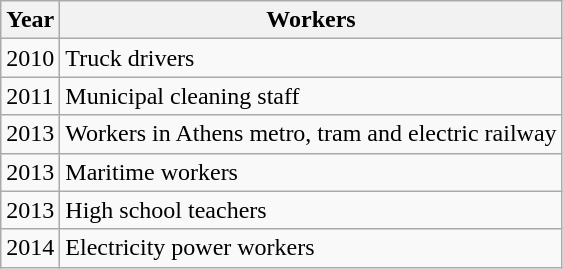<table class="wikitable">
<tr>
<th>Year</th>
<th>Workers</th>
</tr>
<tr>
<td>2010</td>
<td>Truck drivers</td>
</tr>
<tr>
<td>2011</td>
<td>Municipal cleaning staff</td>
</tr>
<tr>
<td>2013</td>
<td>Workers in Athens metro, tram and electric railway</td>
</tr>
<tr>
<td>2013</td>
<td>Maritime workers</td>
</tr>
<tr>
<td>2013</td>
<td>High school teachers</td>
</tr>
<tr>
<td>2014</td>
<td>Electricity power workers</td>
</tr>
</table>
